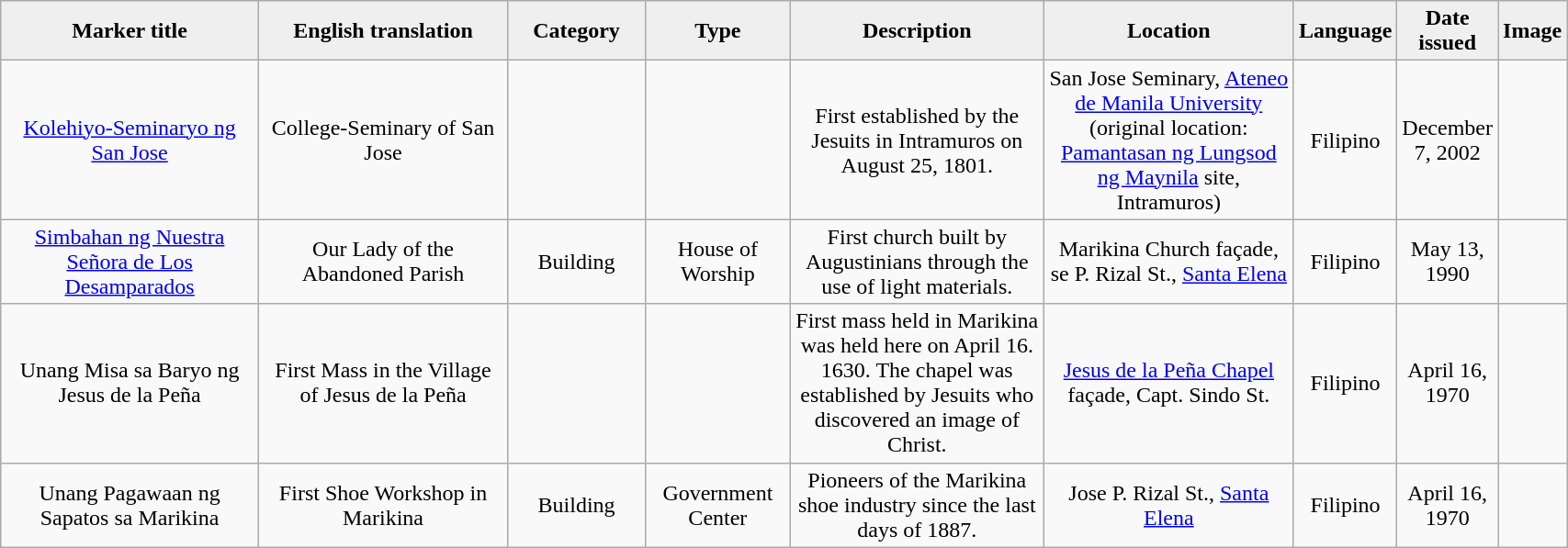<table class="wikitable"  style="width:90%; text-align:center;">
<tr>
<th style="width:20%; background:#efefef;">Marker title</th>
<th style="width:20%; background:#efefef;">English translation</th>
<th style="width:10%; background:#efefef;">Category</th>
<th style="width:10%; background:#efefef;">Type</th>
<th style="width:20%; background:#efefef;">Description</th>
<th style="width:20%; background:#efefef;">Location</th>
<th style="width:10%; background:#efefef;">Language</th>
<th style="width:10%; background:#efefef;">Date issued</th>
<th style="width:10%; background:#efefef;">Image</th>
</tr>
<tr>
<td><a href='#'>Kolehiyo-Seminaryo ng San Jose</a></td>
<td>College-Seminary of San Jose</td>
<td></td>
<td></td>
<td>First established by the Jesuits in Intramuros on August 25, 1801.</td>
<td>San Jose Seminary, <a href='#'>Ateneo de Manila University</a> (original location: <a href='#'>Pamantasan ng Lungsod ng Maynila</a> site, Intramuros)</td>
<td>Filipino</td>
<td>December 7, 2002</td>
<td></td>
</tr>
<tr>
<td><a href='#'>Simbahan ng Nuestra Señora de Los Desamparados</a></td>
<td>Our Lady of the Abandoned Parish</td>
<td>Building</td>
<td>House of Worship</td>
<td>First church built by Augustinians through the use of light materials.</td>
<td>Marikina Church façade, se P. Rizal St., <a href='#'>Santa Elena</a></td>
<td>Filipino</td>
<td>May 13, 1990</td>
<td></td>
</tr>
<tr>
<td>Unang Misa sa Baryo ng Jesus de la Peña</td>
<td>First Mass in the Village of Jesus de la Peña</td>
<td></td>
<td></td>
<td>First mass held in Marikina was held here on April 16. 1630. The chapel was established by Jesuits who discovered an image of Christ.</td>
<td><a href='#'>Jesus de la Peña Chapel</a> façade, Capt. Sindo St.</td>
<td>Filipino</td>
<td>April 16, 1970</td>
<td></td>
</tr>
<tr>
<td>Unang Pagawaan ng Sapatos sa Marikina</td>
<td>First Shoe Workshop in Marikina</td>
<td>Building</td>
<td>Government Center</td>
<td>Pioneers of the Marikina shoe industry since the last days of 1887.</td>
<td>Jose P. Rizal St., <a href='#'>Santa Elena</a></td>
<td>Filipino</td>
<td>April 16, 1970</td>
<td></td>
</tr>
</table>
